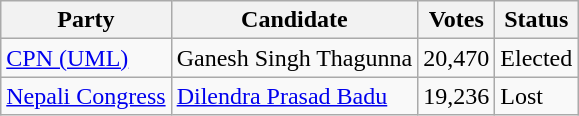<table class="wikitable">
<tr>
<th>Party</th>
<th>Candidate</th>
<th>Votes</th>
<th>Status</th>
</tr>
<tr>
<td><a href='#'>CPN (UML)</a></td>
<td>Ganesh Singh Thagunna</td>
<td>20,470</td>
<td>Elected</td>
</tr>
<tr>
<td><a href='#'>Nepali Congress</a></td>
<td><a href='#'>Dilendra Prasad Badu</a></td>
<td>19,236</td>
<td>Lost</td>
</tr>
</table>
